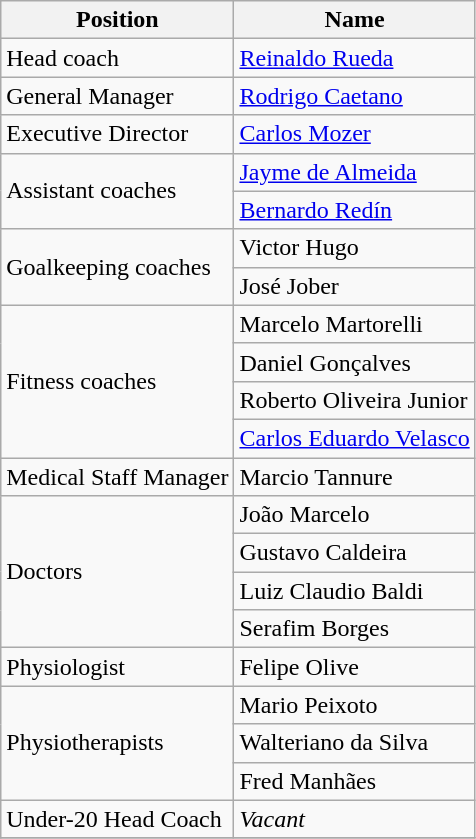<table class="wikitable">
<tr>
<th>Position</th>
<th>Name</th>
</tr>
<tr>
<td>Head coach</td>
<td> <a href='#'>Reinaldo Rueda</a></td>
</tr>
<tr>
<td>General Manager</td>
<td> <a href='#'>Rodrigo Caetano</a></td>
</tr>
<tr>
<td>Executive Director</td>
<td> <a href='#'>Carlos Mozer</a></td>
</tr>
<tr>
<td rowspan=2>Assistant coaches</td>
<td> <a href='#'>Jayme de Almeida</a></td>
</tr>
<tr>
<td> <a href='#'>Bernardo Redín</a></td>
</tr>
<tr>
<td rowspan=2>Goalkeeping coaches</td>
<td> Victor Hugo</td>
</tr>
<tr>
<td> José Jober</td>
</tr>
<tr>
<td rowspan=4>Fitness coaches</td>
<td> Marcelo Martorelli</td>
</tr>
<tr>
<td> Daniel Gonçalves</td>
</tr>
<tr>
<td> Roberto Oliveira Junior</td>
</tr>
<tr>
<td> <a href='#'>Carlos Eduardo Velasco</a></td>
</tr>
<tr>
<td>Medical Staff Manager</td>
<td> Marcio Tannure</td>
</tr>
<tr>
<td rowspan=4>Doctors</td>
<td> João Marcelo</td>
</tr>
<tr>
<td> Gustavo Caldeira</td>
</tr>
<tr>
<td> Luiz Claudio Baldi</td>
</tr>
<tr>
<td> Serafim Borges</td>
</tr>
<tr>
<td rowspan=1>Physiologist</td>
<td> Felipe Olive</td>
</tr>
<tr>
<td rowspan=3>Physiotherapists</td>
<td> Mario Peixoto</td>
</tr>
<tr>
<td> Walteriano da Silva</td>
</tr>
<tr>
<td> Fred Manhães</td>
</tr>
<tr>
<td>Under-20 Head Coach</td>
<td><em>Vacant</em></td>
</tr>
<tr>
</tr>
</table>
